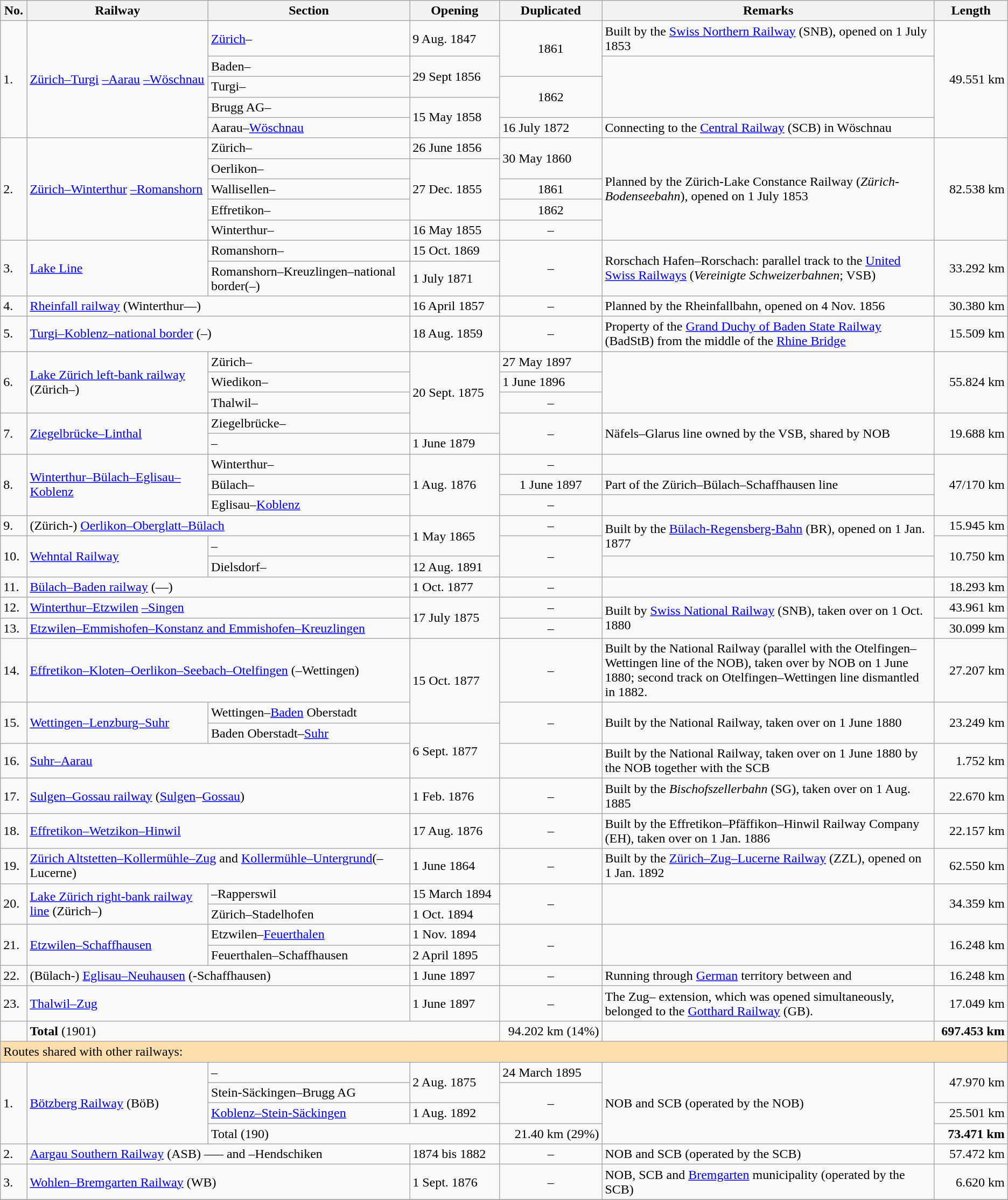<table class="wikitable">
<tr>
<th>No.</th>
<th style="width:18%">Railway</th>
<th style="width:20%">Section</th>
<th>Opening</th>
<th>Duplicated</th>
<th style="width:33%">Remarks</th>
<th>Length</th>
</tr>
<tr>
<td rowspan="5">1.</td>
<td rowspan="5"><a href='#'>Zürich–Turgi</a> <a href='#'>–Aarau</a> <a href='#'>–Wöschnau</a></td>
<td><a href='#'>Zürich</a>–</td>
<td>9 Aug. 1847</td>
<td rowspan="2" style="text-align:center">1861</td>
<td>Built by the <a href='#'>Swiss Northern Railway</a> (SNB), opened on 1 July 1853</td>
<td rowspan="5" style="text-align:right">49.551 km</td>
</tr>
<tr>
<td>Baden–</td>
<td rowspan="2">29 Sept 1856</td>
<td rowspan="3"></td>
</tr>
<tr>
<td>Turgi–</td>
<td rowspan="2" style="text-align:center">1862</td>
</tr>
<tr>
<td>Brugg AG–</td>
<td rowspan="2">15 May 1858</td>
</tr>
<tr>
<td>Aarau–<a href='#'>Wöschnau</a></td>
<td>16 July 1872</td>
<td>Connecting to the <a href='#'>Central Railway</a> (SCB) in Wöschnau</td>
</tr>
<tr>
<td rowspan="5">2.</td>
<td rowspan="5"><a href='#'>Zürich–Winterthur</a> <a href='#'>–Romanshorn</a></td>
<td>Zürich–</td>
<td>26 June 1856</td>
<td rowspan="2">30 May 1860</td>
<td rowspan="5">Planned by the Zürich-Lake Constance Railway (<em>Zürich-Bodenseebahn</em>), opened on 1 July 1853</td>
<td rowspan="5" style="text-align:right">82.538 km</td>
</tr>
<tr>
<td>Oerlikon–</td>
<td rowspan="3">27 Dec. 1855</td>
</tr>
<tr>
<td>Wallisellen–</td>
<td style="text-align:center">1861</td>
</tr>
<tr>
<td>Effretikon–</td>
<td style="text-align:center">1862</td>
</tr>
<tr>
<td>Winterthur–</td>
<td>16 May 1855</td>
<td style="text-align:center">–</td>
</tr>
<tr>
<td rowspan="2">3.</td>
<td rowspan="2"><a href='#'>Lake Line</a></td>
<td>Romanshorn–</td>
<td>15 Oct. 1869</td>
<td rowspan="2" style="text-align:center">–</td>
<td rowspan="2">Rorschach Hafen–Rorschach: parallel track to the <a href='#'>United Swiss Railways</a> (<em>Vereinigte Schweizerbahnen</em>; VSB)</td>
<td rowspan="2" style="text-align:right">33.292 km</td>
</tr>
<tr>
<td>Romanshorn–Kreuzlingen–national border(–)</td>
<td>1 July 1871</td>
</tr>
<tr>
<td>4.</td>
<td colspan="2"><a href='#'>Rheinfall railway</a> (Winterthur––)</td>
<td>16 April 1857</td>
<td style="text-align:center">–</td>
<td>Planned by the Rheinfallbahn, opened on 4 Nov. 1856</td>
<td style="text-align:right">30.380 km</td>
</tr>
<tr>
<td>5.</td>
<td colspan="2"><a href='#'>Turgi–Koblenz–national border</a> (–)</td>
<td>18 Aug. 1859</td>
<td style="text-align:center">–</td>
<td>Property of the <a href='#'>Grand Duchy of Baden State Railway</a> (BadStB) from the middle of the <a href='#'>Rhine Bridge</a></td>
<td style="text-align:right">15.509 km</td>
</tr>
<tr>
<td rowspan="3">6.</td>
<td rowspan="3"><a href='#'>Lake Zürich left-bank railway</a> (Zürich–)</td>
<td>Zürich–</td>
<td rowspan="4">20 Sept. 1875</td>
<td>27 May 1897</td>
<td rowspan="3"></td>
<td rowspan="3" style="text-align:right">55.824 km</td>
</tr>
<tr>
<td>Wiedikon–</td>
<td>1 June 1896</td>
</tr>
<tr>
<td>Thalwil–</td>
<td style="text-align:center">–</td>
</tr>
<tr>
<td rowspan="2">7.</td>
<td rowspan="2"><a href='#'>Ziegelbrücke–Linthal</a></td>
<td>Ziegelbrücke–</td>
<td rowspan="2" style="text-align:center">–</td>
<td rowspan="2">Näfels–Glarus line owned by the VSB, shared by NOB</td>
<td rowspan="2" style="text-align:right">19.688 km</td>
</tr>
<tr>
<td>–</td>
<td>1 June 1879</td>
</tr>
<tr>
<td rowspan="3">8.</td>
<td rowspan="3"><a href='#'>Winterthur–Bülach–Eglisau–Koblenz</a></td>
<td>Winterthur–</td>
<td rowspan="3">1 Aug. 1876</td>
<td style="text-align:center">–</td>
<td></td>
<td rowspan="3" style="text-align:right">47/170 km</td>
</tr>
<tr>
<td>Bülach–</td>
<td style="text-align:center">1 June 1897</td>
<td>Part of the Zürich–Bülach–Schaffhausen line</td>
</tr>
<tr>
<td>Eglisau–<a href='#'>Koblenz</a></td>
<td style="text-align:center">–</td>
<td></td>
</tr>
<tr>
<td>9.</td>
<td colspan="2">(Zürich-) <a href='#'>Oerlikon–Oberglatt–Bülach</a></td>
<td rowspan="2">1 May 1865</td>
<td style="text-align:center">–</td>
<td rowspan="2">Built by the <a href='#'>Bülach-Regensberg-Bahn</a> (BR), opened on 1 Jan. 1877</td>
<td style="text-align:right">15.945 km</td>
</tr>
<tr>
<td rowspan="2">10.</td>
<td rowspan="2"><a href='#'>Wehntal Railway</a></td>
<td>–</td>
<td rowspan="2" style="text-align:center">–</td>
<td rowspan="2" style="text-align:right">10.750 km</td>
</tr>
<tr>
<td>Dielsdorf–</td>
<td>12 Aug. 1891</td>
<td></td>
</tr>
<tr>
<td>11.</td>
<td colspan="2"><a href='#'>Bülach–Baden railway</a> (––)</td>
<td>1 Oct. 1877</td>
<td style="text-align:center">–</td>
<td></td>
<td style="text-align:right">18.293 km</td>
</tr>
<tr>
<td>12.</td>
<td colspan="2"><a href='#'>Winterthur–Etzwilen</a> <a href='#'>–Singen</a></td>
<td rowspan="2">17 July 1875</td>
<td style="text-align:center">–</td>
<td rowspan="2">Built by <a href='#'>Swiss National Railway</a> (SNB), taken over on 1 Oct. 1880</td>
<td style="text-align:right">43.961 km</td>
</tr>
<tr>
<td>13.</td>
<td colspan="2"><a href='#'>Etzwilen–Emmishofen–Konstanz and Emmishofen</a><a href='#'>–Kreuzlingen</a></td>
<td style="text-align:center">–</td>
<td style="text-align:right">30.099 km</td>
</tr>
<tr>
<td>14.</td>
<td colspan="2"><a href='#'>Effretikon–Kloten–Oerlikon–Seebach–Otelfingen</a> (–Wettingen)</td>
<td rowspan="2">15 Oct. 1877</td>
<td style="text-align:center">–</td>
<td>Built by the National Railway (parallel with the Otelfingen–Wettingen line of the NOB), taken over by NOB on 1 June 1880; second track on Otelfingen–Wettingen line dismantled in 1882.</td>
<td style="text-align:right">27.207 km</td>
</tr>
<tr>
<td rowspan="2">15.</td>
<td rowspan="2"><a href='#'>Wettingen–Lenzburg–Suhr</a></td>
<td>Wettingen–<a href='#'>Baden</a> Oberstadt</td>
<td rowspan="2" style="text-align:center">–</td>
<td rowspan="2">Built by the National Railway, taken over on 1 June 1880</td>
<td rowspan="2" style="text-align:right">23.249 km</td>
</tr>
<tr>
<td>Baden Oberstadt–<a href='#'>Suhr</a></td>
<td rowspan="2">6 Sept. 1877</td>
</tr>
<tr>
<td>16.</td>
<td colspan="2"><a href='#'>Suhr–Aarau</a></td>
<td></td>
<td>Built by the National Railway, taken over on 1 June 1880 by the NOB together with the SCB</td>
<td style="text-align:right">1.752 km</td>
</tr>
<tr>
<td>17.</td>
<td colspan="2"><a href='#'>Sulgen–Gossau railway</a> (<a href='#'>Sulgen</a>–<a href='#'>Gossau</a>)</td>
<td>1 Feb. 1876</td>
<td style="text-align:center">–</td>
<td>Built by the <em>Bischofszellerbahn</em> (SG), taken over on 1 Aug. 1885</td>
<td style="text-align:right">22.670 km</td>
</tr>
<tr>
<td>18.</td>
<td colspan="2"><a href='#'>Effretikon–Wetzikon–Hinwil</a></td>
<td>17 Aug. 1876</td>
<td style="text-align:center">–</td>
<td>Built by the Effretikon–Pfäffikon–Hinwil Railway Company (EH), taken over on 1 Jan. 1886</td>
<td style="text-align:right">22.157 km</td>
</tr>
<tr>
<td>19.</td>
<td colspan="2"><a href='#'>Zürich Altstetten–Kollermühle–Zug</a> and <a href='#'>Kollermühle–Untergrund</a>(–Lucerne)</td>
<td>1 June 1864</td>
<td style="text-align:center">–</td>
<td>Built by the <a href='#'>Zürich–Zug–Lucerne Railway</a> (ZZL), opened on 1 Jan. 1892</td>
<td style="text-align:right">62.550 km</td>
</tr>
<tr>
<td rowspan="2">20.</td>
<td rowspan="2"><a href='#'>Lake Zürich right-bank railway line</a> (Zürich–)</td>
<td>–Rapperswil</td>
<td>15 March 1894</td>
<td rowspan="2" style="text-align:center">–</td>
<td rowspan="2"></td>
<td rowspan="2" style="text-align:right">34.359 km</td>
</tr>
<tr>
<td>Zürich–Stadelhofen</td>
<td>1 Oct. 1894</td>
</tr>
<tr>
<td rowspan="2">21.</td>
<td rowspan="2"><a href='#'>Etzwilen–Schaffhausen</a></td>
<td>Etzwilen–<a href='#'>Feuerthalen</a></td>
<td>1 Nov. 1894</td>
<td rowspan="2" style="text-align:center">–</td>
<td rowspan="2"></td>
<td rowspan="2" style="text-align:right">16.248 km</td>
</tr>
<tr>
<td>Feuerthalen–Schaffhausen</td>
<td>2 April 1895</td>
</tr>
<tr>
<td>22.</td>
<td colspan="2">(Bülach-) <a href='#'>Eglisau–Neuhausen</a> (-Schaffhausen)</td>
<td>1 June 1897</td>
<td style="text-align:center">–</td>
<td>Running through <a href='#'>German</a> territory between  and </td>
<td style="text-align:right">16.248 km</td>
</tr>
<tr>
<td>23.</td>
<td colspan="2"><a href='#'>Thalwil–Zug</a></td>
<td>1 June 1897</td>
<td style="text-align:center">–</td>
<td>The Zug– extension, which was opened simultaneously, belonged to the <a href='#'>Gotthard Railway</a> (GB).</td>
<td style="text-align:right">17.049 km</td>
</tr>
<tr>
<td></td>
<td colspan="3"><strong>Total</strong> (1901)</td>
<td style="text-align:right">94.202 km (14%)</td>
<td></td>
<td style="text-align:right"><strong>697.453 km</strong></td>
</tr>
<tr>
<td colspan="7" style="background-color:#FFDEAD;">Routes shared with other railways:</td>
</tr>
<tr>
<td rowspan="4">1.</td>
<td rowspan="4"><a href='#'>Bötzberg Railway</a> (BöB)</td>
<td>–</td>
<td rowspan="2">2 Aug. 1875</td>
<td>24 March 1895</td>
<td rowspan="4">NOB and SCB (operated by the NOB)</td>
<td rowspan="2" style="text-align:right">47.970 km</td>
</tr>
<tr>
<td>Stein-Säckingen–Brugg AG</td>
<td rowspan="2" style="text-align:center">–</td>
</tr>
<tr>
<td><a href='#'>Koblenz–Stein-Säckingen</a></td>
<td>1 Aug. 1892</td>
<td style="text-align:right">25.501 km</td>
</tr>
<tr>
<td colspan="2">Total (190)</td>
<td style="text-align:right"> 21.40 km (29%)</td>
<td style="text-align:right"><strong>73.471 km</strong></td>
</tr>
<tr>
<td>2.</td>
<td colspan="2"><a href='#'>Aargau Southern Railway</a> (ASB) ––– and –Hendschiken</td>
<td>1874 bis 1882</td>
<td style="text-align:center">–</td>
<td>NOB and SCB (operated by the SCB)</td>
<td style="text-align:right">57.472 km</td>
</tr>
<tr>
<td>3.</td>
<td colspan="2"><a href='#'>Wohlen–Bremgarten Railway</a> (WB)</td>
<td>1 Sept. 1876</td>
<td style="text-align:center">–</td>
<td>NOB, SCB and <a href='#'>Bremgarten</a> municipality (operated by the SCB)</td>
<td style="text-align:right">6.620 km</td>
</tr>
<tr>
</tr>
</table>
